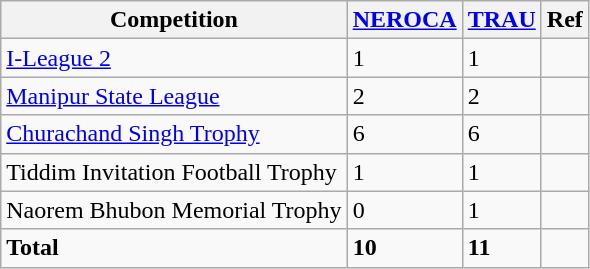<table class="wikitable">
<tr>
<th>Competition</th>
<th><a href='#'>NEROCA</a></th>
<th><a href='#'>TRAU</a></th>
<th>Ref</th>
</tr>
<tr>
<td><a href='#'>I-League 2</a></td>
<td>1</td>
<td>1</td>
<td></td>
</tr>
<tr>
<td><a href='#'>Manipur State League</a></td>
<td>2</td>
<td>2</td>
<td></td>
</tr>
<tr>
<td><a href='#'>Churachand Singh Trophy</a></td>
<td>6</td>
<td>6</td>
<td></td>
</tr>
<tr>
<td>Tiddim Invitation Football Trophy</td>
<td>1</td>
<td>1</td>
<td></td>
</tr>
<tr>
<td>Naorem Bhubon Memorial Trophy</td>
<td>0</td>
<td>1</td>
<td></td>
</tr>
<tr>
<td><strong>Total</strong></td>
<td><strong>10</strong></td>
<td><strong>11</strong></td>
<td></td>
</tr>
</table>
